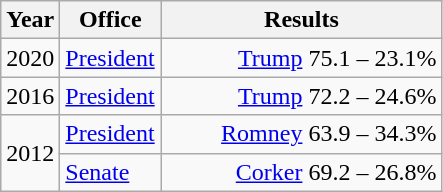<table class=wikitable>
<tr>
<th width="30">Year</th>
<th width="60">Office</th>
<th width="180">Results</th>
</tr>
<tr>
<td>2020</td>
<td><a href='#'>President</a></td>
<td align="right" ><a href='#'>Trump</a> 75.1 – 23.1%</td>
</tr>
<tr>
<td>2016</td>
<td><a href='#'>President</a></td>
<td align="right" ><a href='#'>Trump</a> 72.2 – 24.6%</td>
</tr>
<tr>
<td rowspan="2">2012</td>
<td><a href='#'>President</a></td>
<td align="right" ><a href='#'>Romney</a> 63.9 – 34.3%</td>
</tr>
<tr>
<td><a href='#'>Senate</a></td>
<td align="right" ><a href='#'>Corker</a> 69.2 – 26.8%</td>
</tr>
</table>
